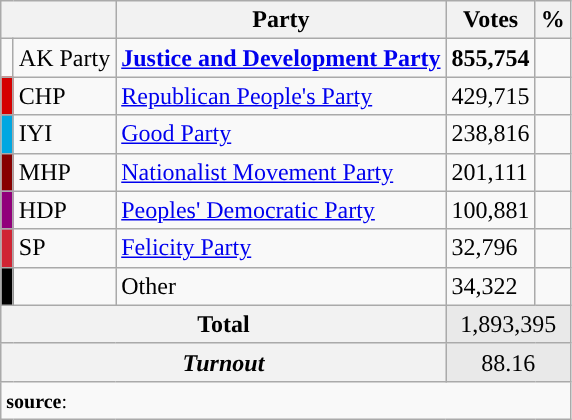<table class="wikitable">
<tr>
<th colspan="2" align="center"></th>
<th align="center">Party</th>
<th align="center">Votes</th>
<th align="center">%</th>
</tr>
<tr align="left">
<td></td>
<td>AK Party</td>
<td><strong><a href='#'>Justice and Development Party</a></strong></td>
<td><strong>855,754</strong></td>
<td><strong></strong></td>
</tr>
<tr align="left">
<td bgcolor="#d50000" width="1"></td>
<td>CHP</td>
<td><a href='#'>Republican People's Party</a></td>
<td>429,715</td>
<td></td>
</tr>
<tr align="left">
<td bgcolor="#01A7E1" width="1"></td>
<td>IYI</td>
<td><a href='#'>Good Party</a></td>
<td>238,816</td>
<td></td>
</tr>
<tr align="left">
<td bgcolor="#870000" width="1"></td>
<td>MHP</td>
<td><a href='#'>Nationalist Movement Party</a></td>
<td>201,111</td>
<td></td>
</tr>
<tr align="left">
<td bgcolor="#91007B" width="1"></td>
<td>HDP</td>
<td><a href='#'>Peoples' Democratic Party</a></td>
<td>100,881</td>
<td></td>
</tr>
<tr align="left">
<td bgcolor="#D02433" width="1"></td>
<td>SP</td>
<td><a href='#'>Felicity Party</a></td>
<td>32,796</td>
<td></td>
</tr>
<tr align="left">
<td bgcolor=" " width="1"></td>
<td></td>
<td>Other</td>
<td>34,322</td>
<td></td>
</tr>
<tr align="left" style="background-color:#E9E9E9">
<th colspan="3" align="center"><strong>Total</strong></th>
<td colspan="5" align="center">1,893,395</td>
</tr>
<tr align="left" style="background-color:#E9E9E9">
<th colspan="3" align="center"><em>Turnout</em></th>
<td colspan="5" align="center">88.16</td>
</tr>
<tr>
<td colspan="9" align="left"><small><strong>source</strong>: </small></td>
</tr>
</table>
